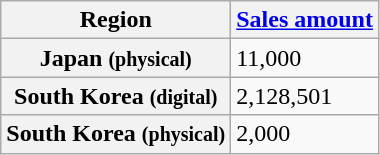<table class="wikitable plainrowheaders sortable">
<tr>
<th>Region</th>
<th><a href='#'>Sales amount</a></th>
</tr>
<tr>
<th scope="row">Japan  <small>(physical)</small></th>
<td>11,000</td>
</tr>
<tr>
<th scope="row">South Korea <small>(digital)</small></th>
<td>2,128,501</td>
</tr>
<tr>
<th scope="row">South Korea <small>(physical)</small></th>
<td>2,000</td>
</tr>
</table>
